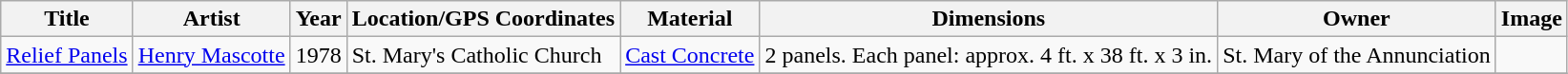<table class="wikitable sortable">
<tr>
<th>Title</th>
<th>Artist</th>
<th>Year</th>
<th>Location/GPS Coordinates</th>
<th>Material</th>
<th>Dimensions</th>
<th>Owner</th>
<th>Image</th>
</tr>
<tr>
<td><a href='#'>Relief Panels</a></td>
<td><a href='#'>Henry Mascotte</a></td>
<td>1978</td>
<td>St. Mary's Catholic Church</td>
<td><a href='#'>Cast Concrete</a></td>
<td>2 panels. Each panel: approx. 4 ft. x 38 ft. x 3 in.</td>
<td>St. Mary of the Annunciation</td>
<td></td>
</tr>
<tr>
</tr>
</table>
